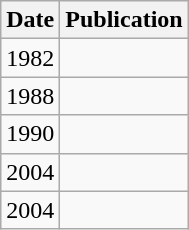<table class="wikitable sortable">
<tr>
<th>Date</th>
<th>Publication</th>
</tr>
<tr style="vertical-align:top;">
<td>1982</td>
<td></td>
</tr>
<tr style="vertical-align:top;">
<td>1988</td>
<td></td>
</tr>
<tr style="vertical-align:top;">
<td>1990</td>
<td></td>
</tr>
<tr style="vertical-align:top;">
<td>2004</td>
<td></td>
</tr>
<tr style="vertical-align:top;">
<td>2004</td>
<td></td>
</tr>
</table>
